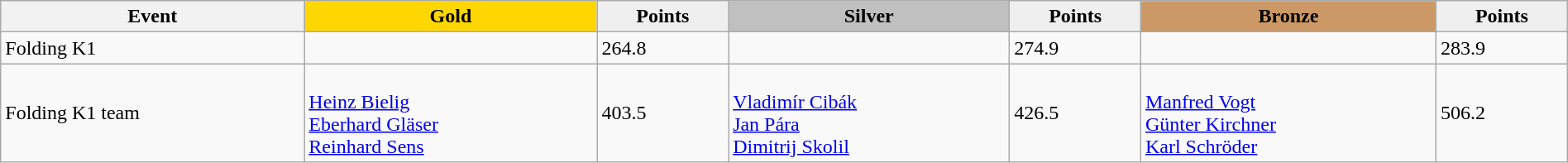<table class="wikitable" width=100%>
<tr>
<th>Event</th>
<td align=center bgcolor="gold"><strong>Gold</strong></td>
<td align=center bgcolor="EFEFEF"><strong>Points</strong></td>
<td align=center bgcolor="silver"><strong>Silver</strong></td>
<td align=center bgcolor="EFEFEF"><strong>Points</strong></td>
<td align=center bgcolor="CC9966"><strong>Bronze</strong></td>
<td align=center bgcolor="EFEFEF"><strong>Points</strong></td>
</tr>
<tr>
<td>Folding K1</td>
<td></td>
<td>264.8</td>
<td></td>
<td>274.9</td>
<td></td>
<td>283.9</td>
</tr>
<tr>
<td>Folding K1 team</td>
<td><br><a href='#'>Heinz Bielig</a><br><a href='#'>Eberhard Gläser</a><br><a href='#'>Reinhard Sens</a></td>
<td>403.5</td>
<td><br><a href='#'>Vladimír Cibák</a><br><a href='#'>Jan Pára</a><br><a href='#'>Dimitrij Skolil</a></td>
<td>426.5</td>
<td><br><a href='#'>Manfred Vogt</a><br><a href='#'>Günter Kirchner</a><br><a href='#'>Karl Schröder</a></td>
<td>506.2</td>
</tr>
</table>
